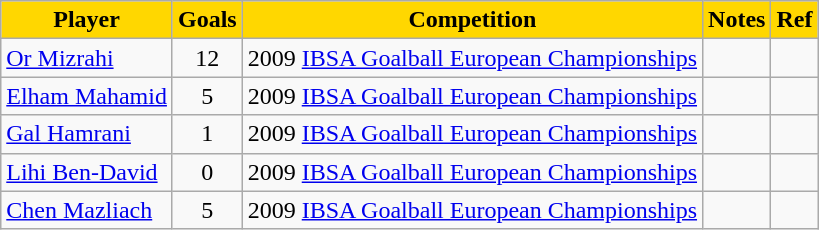<table class="wikitable">
<tr style="text-align:center; background:gold;">
<td><strong>Player</strong></td>
<td><strong>Goals</strong></td>
<td><strong>Competition</strong></td>
<td><strong>Notes</strong></td>
<td><strong>Ref</strong></td>
</tr>
<tr style="text-align:center;">
<td align="left"><a href='#'>Or Mizrahi</a></td>
<td>12</td>
<td>2009 <a href='#'>IBSA Goalball European Championships</a></td>
<td></td>
<td></td>
</tr>
<tr style="text-align:center;">
<td align="left"><a href='#'>Elham Mahamid</a></td>
<td>5</td>
<td>2009 <a href='#'>IBSA Goalball European Championships</a></td>
<td></td>
<td></td>
</tr>
<tr style="text-align:center;">
<td align="left"><a href='#'>Gal Hamrani</a></td>
<td>1</td>
<td>2009 <a href='#'>IBSA Goalball European Championships</a></td>
<td></td>
<td></td>
</tr>
<tr style="text-align:center;">
<td align="left"><a href='#'>Lihi Ben-David</a></td>
<td>0</td>
<td>2009 <a href='#'>IBSA Goalball European Championships</a></td>
<td></td>
<td></td>
</tr>
<tr style="text-align:center;">
<td align="left"><a href='#'>Chen Mazliach</a></td>
<td>5</td>
<td>2009 <a href='#'>IBSA Goalball European Championships</a></td>
<td></td>
<td></td>
</tr>
</table>
